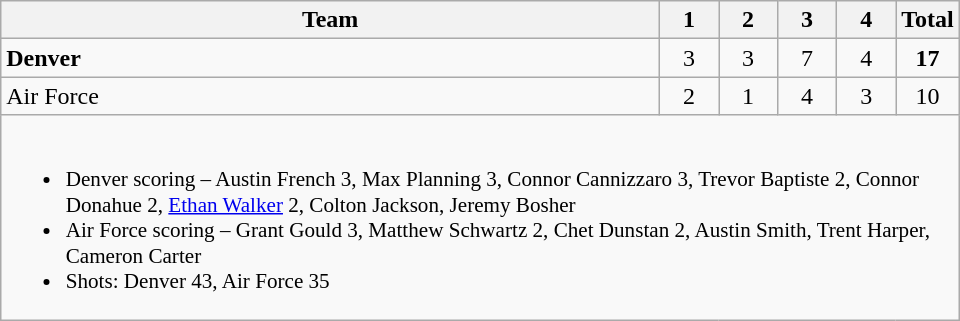<table class="wikitable" style="text-align:center; max-width:40em">
<tr>
<th>Team</th>
<th style="width:2em">1</th>
<th style="width:2em">2</th>
<th style="width:2em">3</th>
<th style="width:2em">4</th>
<th style="width:2em">Total</th>
</tr>
<tr>
<td style="text-align:left"><strong>Denver</strong></td>
<td>3</td>
<td>3</td>
<td>7</td>
<td>4</td>
<td><strong>17</strong></td>
</tr>
<tr>
<td style="text-align:left">Air Force</td>
<td>2</td>
<td>1</td>
<td>4</td>
<td>3</td>
<td>10</td>
</tr>
<tr>
<td colspan=6 style="text-align:left; font-size:88%;"><br><ul><li>Denver scoring – Austin French 3, Max Planning 3, Connor Cannizzaro 3, Trevor Baptiste 2, Connor Donahue 2, <a href='#'>Ethan Walker</a> 2, Colton Jackson, Jeremy Bosher</li><li>Air Force scoring – Grant Gould 3, Matthew Schwartz 2, Chet Dunstan 2, Austin Smith, Trent Harper, Cameron Carter</li><li>Shots: Denver 43, Air Force 35</li></ul></td>
</tr>
</table>
